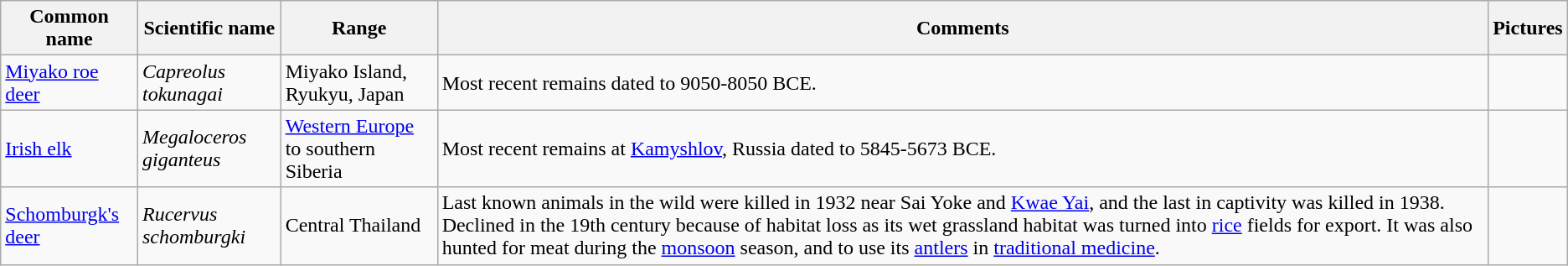<table class="wikitable">
<tr>
<th>Common name</th>
<th>Scientific name</th>
<th>Range</th>
<th class="unsortable">Comments</th>
<th class="unsortable">Pictures</th>
</tr>
<tr>
<td><a href='#'>Miyako roe deer</a></td>
<td><em>Capreolus tokunagai</em></td>
<td>Miyako Island, Ryukyu, Japan</td>
<td>Most recent remains dated to 9050-8050 BCE.</td>
<td></td>
</tr>
<tr>
<td><a href='#'>Irish elk</a></td>
<td><em>Megaloceros giganteus</em></td>
<td><a href='#'>Western Europe</a> to southern Siberia</td>
<td>Most recent remains at <a href='#'>Kamyshlov</a>, Russia dated to 5845-5673 BCE.</td>
<td></td>
</tr>
<tr>
<td><a href='#'>Schomburgk's deer</a></td>
<td><em>Rucervus schomburgki</em></td>
<td>Central Thailand</td>
<td>Last known animals in the wild were killed in 1932 near Sai Yoke and <a href='#'>Kwae Yai</a>, and the last in captivity was killed in 1938. Declined in the 19th century because of habitat loss as its wet grassland habitat was turned into <a href='#'>rice</a> fields for export. It was also hunted for meat during the <a href='#'>monsoon</a> season, and to use its <a href='#'>antlers</a> in <a href='#'>traditional medicine</a>.</td>
<td></td>
</tr>
</table>
